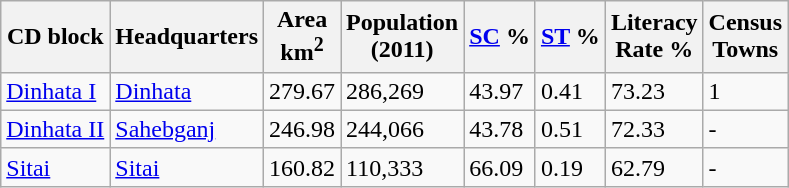<table class="wikitable sortable">
<tr>
<th>CD block</th>
<th>Headquarters</th>
<th>Area<br>km<sup>2</sup></th>
<th>Population<br>(2011)</th>
<th><a href='#'>SC</a> %</th>
<th><a href='#'>ST</a> %</th>
<th>Literacy<br> Rate %</th>
<th>Census<br>Towns</th>
</tr>
<tr>
<td><a href='#'>Dinhata I</a></td>
<td><a href='#'>Dinhata</a></td>
<td>279.67</td>
<td>286,269</td>
<td>43.97</td>
<td>0.41</td>
<td>73.23</td>
<td>1</td>
</tr>
<tr>
<td><a href='#'>Dinhata II</a></td>
<td><a href='#'>Sahebganj</a></td>
<td>246.98</td>
<td>244,066</td>
<td>43.78</td>
<td>0.51</td>
<td>72.33</td>
<td>-</td>
</tr>
<tr>
<td><a href='#'>Sitai</a></td>
<td><a href='#'>Sitai</a></td>
<td>160.82</td>
<td>110,333</td>
<td>66.09</td>
<td>0.19</td>
<td>62.79</td>
<td>-</td>
</tr>
</table>
